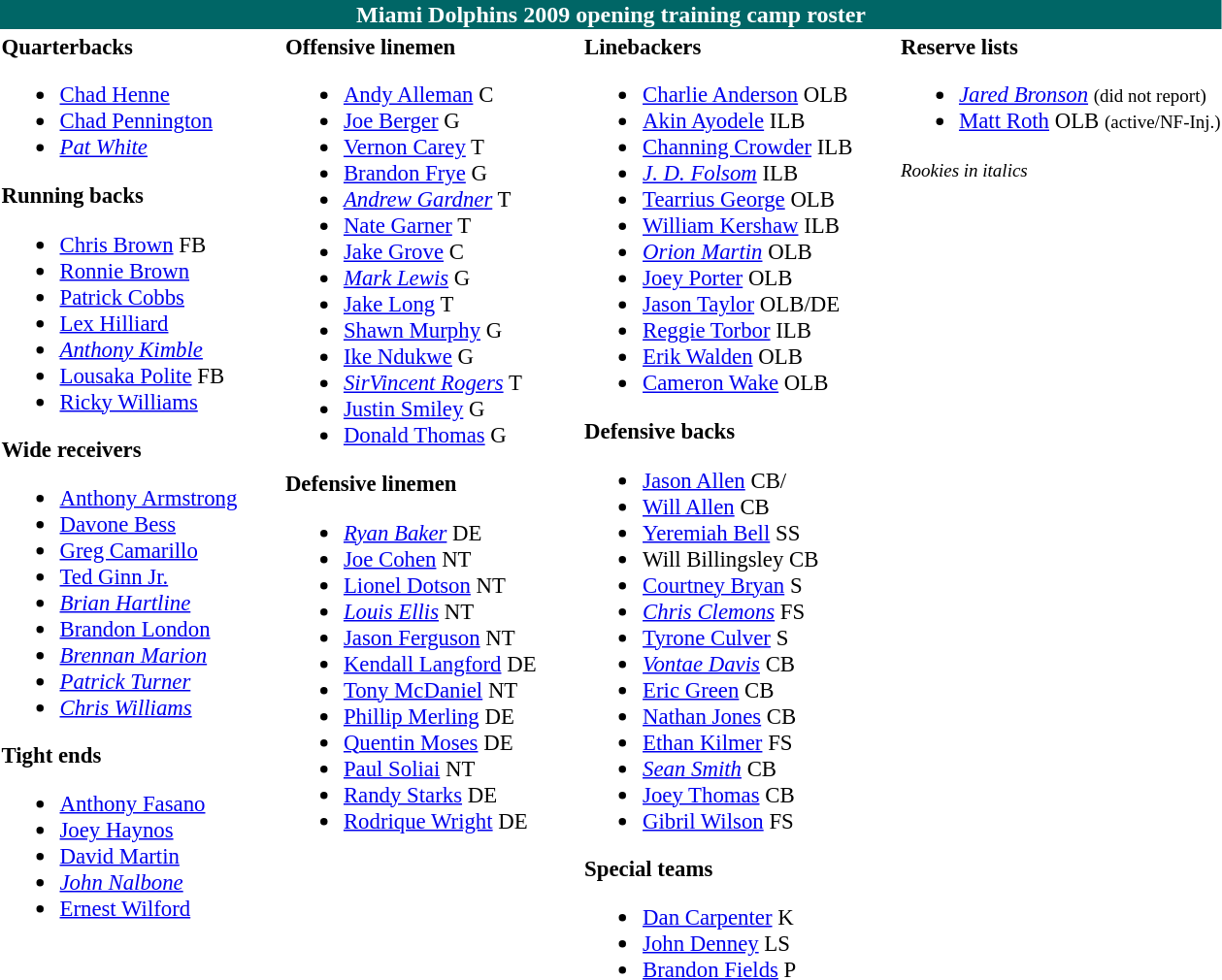<table class="toccolours" style="text-align: left;">
<tr>
<th colspan="9" style="background:#066; color:white; text-align:center;">Miami Dolphins 2009 opening training camp roster</th>
</tr>
<tr>
<td style="font-size:95%; vertical-align:top;"><strong>Quarterbacks</strong><br><ul><li> <a href='#'>Chad Henne</a></li><li> <a href='#'>Chad Pennington</a></li><li> <em><a href='#'>Pat White</a></em></li></ul><strong>Running backs</strong><ul><li> <a href='#'>Chris Brown</a> FB</li><li> <a href='#'>Ronnie Brown</a></li><li> <a href='#'>Patrick Cobbs</a></li><li> <a href='#'>Lex Hilliard</a></li><li> <em><a href='#'>Anthony Kimble</a></em></li><li> <a href='#'>Lousaka Polite</a> FB</li><li> <a href='#'>Ricky Williams</a></li></ul><strong>Wide receivers</strong><ul><li> <a href='#'>Anthony Armstrong</a></li><li> <a href='#'>Davone Bess</a></li><li> <a href='#'>Greg Camarillo</a></li><li> <a href='#'>Ted Ginn Jr.</a></li><li> <em><a href='#'>Brian Hartline</a></em></li><li> <a href='#'>Brandon London</a></li><li> <em><a href='#'>Brennan Marion</a></em></li><li> <em><a href='#'>Patrick Turner</a></em></li><li> <em><a href='#'>Chris Williams</a></em></li></ul><strong>Tight ends</strong><ul><li> <a href='#'>Anthony Fasano</a></li><li> <a href='#'>Joey Haynos</a></li><li> <a href='#'>David Martin</a></li><li> <em><a href='#'>John Nalbone</a></em></li><li> <a href='#'>Ernest Wilford</a></li></ul></td>
<td style="width: 25px;"></td>
<td style="font-size:95%; vertical-align:top;"><strong>Offensive linemen</strong><br><ul><li> <a href='#'>Andy Alleman</a> C</li><li> <a href='#'>Joe Berger</a> G</li><li> <a href='#'>Vernon Carey</a> T</li><li> <a href='#'>Brandon Frye</a> G</li><li> <em><a href='#'>Andrew Gardner</a></em> T</li><li> <a href='#'>Nate Garner</a> T</li><li> <a href='#'>Jake Grove</a> C</li><li> <em><a href='#'>Mark Lewis</a></em> G</li><li> <a href='#'>Jake Long</a> T</li><li> <a href='#'>Shawn Murphy</a> G</li><li> <a href='#'>Ike Ndukwe</a> G</li><li> <em><a href='#'>SirVincent Rogers</a></em> T</li><li> <a href='#'>Justin Smiley</a> G</li><li> <a href='#'>Donald Thomas</a> G</li></ul><strong>Defensive linemen</strong><ul><li> <em><a href='#'>Ryan Baker</a></em> DE</li><li> <a href='#'>Joe Cohen</a> NT</li><li> <a href='#'>Lionel Dotson</a> NT</li><li> <em><a href='#'>Louis Ellis</a></em> NT</li><li> <a href='#'>Jason Ferguson</a> NT</li><li> <a href='#'>Kendall Langford</a> DE</li><li> <a href='#'>Tony McDaniel</a> NT</li><li> <a href='#'>Phillip Merling</a> DE</li><li> <a href='#'>Quentin Moses</a> DE</li><li> <a href='#'>Paul Soliai</a> NT</li><li> <a href='#'>Randy Starks</a> DE</li><li> <a href='#'>Rodrique Wright</a> DE</li></ul></td>
<td style="width: 25px;"></td>
<td style="font-size:95%; vertical-align:top;"><strong>Linebackers</strong><br><ul><li> <a href='#'>Charlie Anderson</a> OLB</li><li> <a href='#'>Akin Ayodele</a> ILB</li><li> <a href='#'>Channing Crowder</a> ILB</li><li> <em><a href='#'>J. D. Folsom</a></em> ILB</li><li> <a href='#'>Tearrius George</a> OLB</li><li> <a href='#'>William Kershaw</a> ILB</li><li> <em><a href='#'>Orion Martin</a></em> OLB</li><li> <a href='#'>Joey Porter</a> OLB</li><li> <a href='#'>Jason Taylor</a> OLB/DE</li><li> <a href='#'>Reggie Torbor</a> ILB</li><li> <a href='#'>Erik Walden</a> OLB</li><li> <a href='#'>Cameron Wake</a> OLB</li></ul><strong>Defensive backs</strong><ul><li> <a href='#'>Jason Allen</a> CB/</li><li> <a href='#'>Will Allen</a> CB</li><li> <a href='#'>Yeremiah Bell</a> SS</li><li> Will Billingsley CB</li><li> <a href='#'>Courtney Bryan</a> S</li><li> <em><a href='#'>Chris Clemons</a></em> FS</li><li> <a href='#'>Tyrone Culver</a> S</li><li> <em><a href='#'>Vontae Davis</a></em> CB</li><li> <a href='#'>Eric Green</a> CB</li><li> <a href='#'>Nathan Jones</a> CB</li><li> <a href='#'>Ethan Kilmer</a> FS</li><li> <em><a href='#'>Sean Smith</a></em> CB</li><li> <a href='#'>Joey Thomas</a> CB</li><li> <a href='#'>Gibril Wilson</a> FS</li></ul><strong>Special teams</strong><ul><li> <a href='#'>Dan Carpenter</a> K</li><li> <a href='#'>John Denney</a> LS</li><li> <a href='#'>Brandon Fields</a> P</li></ul></td>
<td style="width: 25px;"></td>
<td style="font-size:95%; vertical-align:top;"><strong>Reserve lists</strong><br><ul><li> <em><a href='#'>Jared Bronson</a></em> <small>(did not report)</small></li><li> <a href='#'>Matt Roth</a> OLB <small>(active/NF-Inj.)</small> </li></ul><small><em>Rookies in italics</em><br></small></td>
</tr>
</table>
